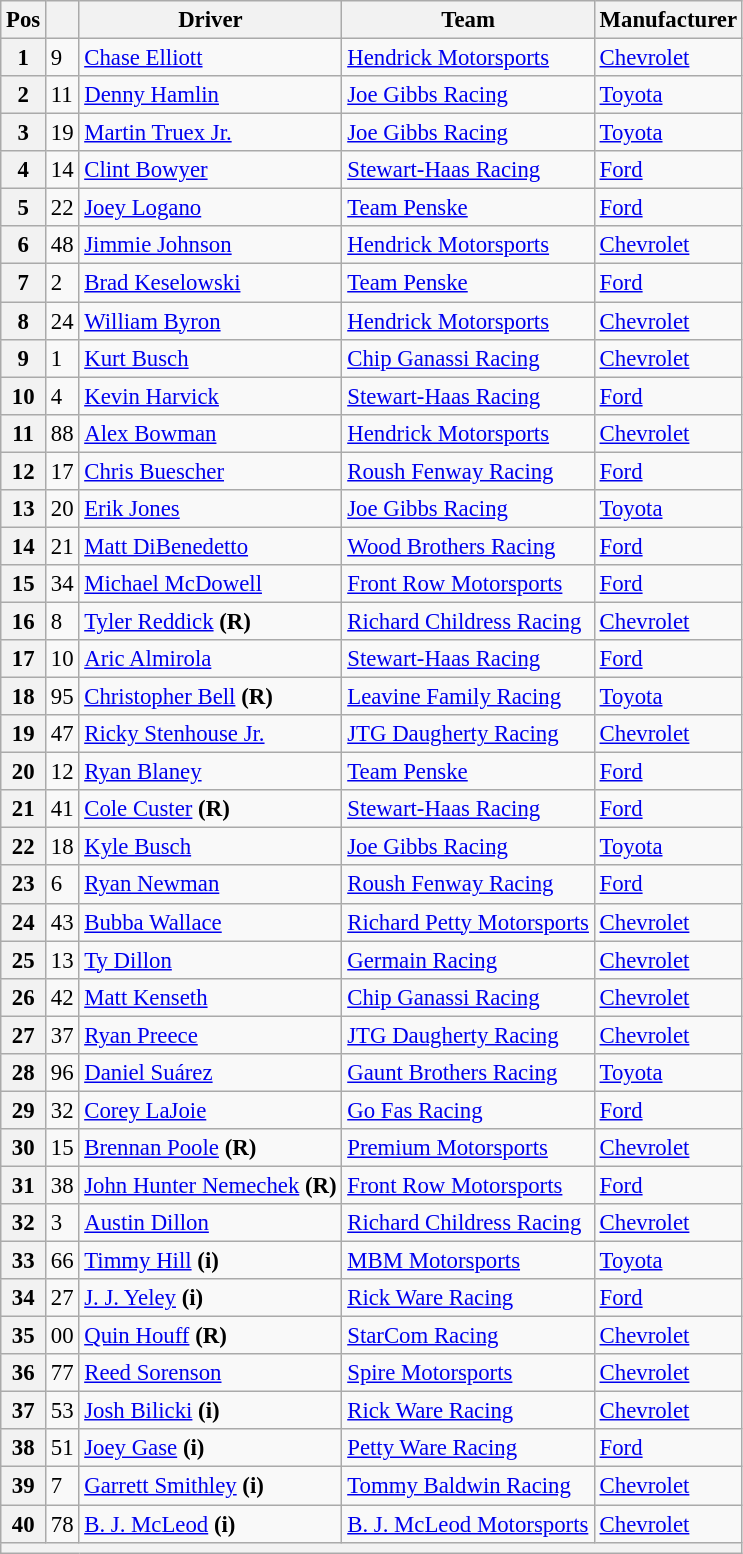<table class="wikitable" style="font-size:95%">
<tr>
<th>Pos</th>
<th></th>
<th>Driver</th>
<th>Team</th>
<th>Manufacturer</th>
</tr>
<tr>
<th>1</th>
<td>9</td>
<td><a href='#'>Chase Elliott</a></td>
<td><a href='#'>Hendrick Motorsports</a></td>
<td><a href='#'>Chevrolet</a></td>
</tr>
<tr>
<th>2</th>
<td>11</td>
<td><a href='#'>Denny Hamlin</a></td>
<td><a href='#'>Joe Gibbs Racing</a></td>
<td><a href='#'>Toyota</a></td>
</tr>
<tr>
<th>3</th>
<td>19</td>
<td><a href='#'>Martin Truex Jr.</a></td>
<td><a href='#'>Joe Gibbs Racing</a></td>
<td><a href='#'>Toyota</a></td>
</tr>
<tr>
<th>4</th>
<td>14</td>
<td><a href='#'>Clint Bowyer</a></td>
<td><a href='#'>Stewart-Haas Racing</a></td>
<td><a href='#'>Ford</a></td>
</tr>
<tr>
<th>5</th>
<td>22</td>
<td><a href='#'>Joey Logano</a></td>
<td><a href='#'>Team Penske</a></td>
<td><a href='#'>Ford</a></td>
</tr>
<tr>
<th>6</th>
<td>48</td>
<td><a href='#'>Jimmie Johnson</a></td>
<td><a href='#'>Hendrick Motorsports</a></td>
<td><a href='#'>Chevrolet</a></td>
</tr>
<tr>
<th>7</th>
<td>2</td>
<td><a href='#'>Brad Keselowski</a></td>
<td><a href='#'>Team Penske</a></td>
<td><a href='#'>Ford</a></td>
</tr>
<tr>
<th>8</th>
<td>24</td>
<td><a href='#'>William Byron</a></td>
<td><a href='#'>Hendrick Motorsports</a></td>
<td><a href='#'>Chevrolet</a></td>
</tr>
<tr>
<th>9</th>
<td>1</td>
<td><a href='#'>Kurt Busch</a></td>
<td><a href='#'>Chip Ganassi Racing</a></td>
<td><a href='#'>Chevrolet</a></td>
</tr>
<tr>
<th>10</th>
<td>4</td>
<td><a href='#'>Kevin Harvick</a></td>
<td><a href='#'>Stewart-Haas Racing</a></td>
<td><a href='#'>Ford</a></td>
</tr>
<tr>
<th>11</th>
<td>88</td>
<td><a href='#'>Alex Bowman</a></td>
<td><a href='#'>Hendrick Motorsports</a></td>
<td><a href='#'>Chevrolet</a></td>
</tr>
<tr>
<th>12</th>
<td>17</td>
<td><a href='#'>Chris Buescher</a></td>
<td><a href='#'>Roush Fenway Racing</a></td>
<td><a href='#'>Ford</a></td>
</tr>
<tr>
<th>13</th>
<td>20</td>
<td><a href='#'>Erik Jones</a></td>
<td><a href='#'>Joe Gibbs Racing</a></td>
<td><a href='#'>Toyota</a></td>
</tr>
<tr>
<th>14</th>
<td>21</td>
<td><a href='#'>Matt DiBenedetto</a></td>
<td><a href='#'>Wood Brothers Racing</a></td>
<td><a href='#'>Ford</a></td>
</tr>
<tr>
<th>15</th>
<td>34</td>
<td><a href='#'>Michael McDowell</a></td>
<td><a href='#'>Front Row Motorsports</a></td>
<td><a href='#'>Ford</a></td>
</tr>
<tr>
<th>16</th>
<td>8</td>
<td><a href='#'>Tyler Reddick</a> <strong>(R)</strong></td>
<td><a href='#'>Richard Childress Racing</a></td>
<td><a href='#'>Chevrolet</a></td>
</tr>
<tr>
<th>17</th>
<td>10</td>
<td><a href='#'>Aric Almirola</a></td>
<td><a href='#'>Stewart-Haas Racing</a></td>
<td><a href='#'>Ford</a></td>
</tr>
<tr>
<th>18</th>
<td>95</td>
<td><a href='#'>Christopher Bell</a> <strong>(R)</strong></td>
<td><a href='#'>Leavine Family Racing</a></td>
<td><a href='#'>Toyota</a></td>
</tr>
<tr>
<th>19</th>
<td>47</td>
<td><a href='#'>Ricky Stenhouse Jr.</a></td>
<td><a href='#'>JTG Daugherty Racing</a></td>
<td><a href='#'>Chevrolet</a></td>
</tr>
<tr>
<th>20</th>
<td>12</td>
<td><a href='#'>Ryan Blaney</a></td>
<td><a href='#'>Team Penske</a></td>
<td><a href='#'>Ford</a></td>
</tr>
<tr>
<th>21</th>
<td>41</td>
<td><a href='#'>Cole Custer</a> <strong>(R)</strong></td>
<td><a href='#'>Stewart-Haas Racing</a></td>
<td><a href='#'>Ford</a></td>
</tr>
<tr>
<th>22</th>
<td>18</td>
<td><a href='#'>Kyle Busch</a></td>
<td><a href='#'>Joe Gibbs Racing</a></td>
<td><a href='#'>Toyota</a></td>
</tr>
<tr>
<th>23</th>
<td>6</td>
<td><a href='#'>Ryan Newman</a></td>
<td><a href='#'>Roush Fenway Racing</a></td>
<td><a href='#'>Ford</a></td>
</tr>
<tr>
<th>24</th>
<td>43</td>
<td><a href='#'>Bubba Wallace</a></td>
<td><a href='#'>Richard Petty Motorsports</a></td>
<td><a href='#'>Chevrolet</a></td>
</tr>
<tr>
<th>25</th>
<td>13</td>
<td><a href='#'>Ty Dillon</a></td>
<td><a href='#'>Germain Racing</a></td>
<td><a href='#'>Chevrolet</a></td>
</tr>
<tr>
<th>26</th>
<td>42</td>
<td><a href='#'>Matt Kenseth</a></td>
<td><a href='#'>Chip Ganassi Racing</a></td>
<td><a href='#'>Chevrolet</a></td>
</tr>
<tr>
<th>27</th>
<td>37</td>
<td><a href='#'>Ryan Preece</a></td>
<td><a href='#'>JTG Daugherty Racing</a></td>
<td><a href='#'>Chevrolet</a></td>
</tr>
<tr>
<th>28</th>
<td>96</td>
<td><a href='#'>Daniel Suárez</a></td>
<td><a href='#'>Gaunt Brothers Racing</a></td>
<td><a href='#'>Toyota</a></td>
</tr>
<tr>
<th>29</th>
<td>32</td>
<td><a href='#'>Corey LaJoie</a></td>
<td><a href='#'>Go Fas Racing</a></td>
<td><a href='#'>Ford</a></td>
</tr>
<tr>
<th>30</th>
<td>15</td>
<td><a href='#'>Brennan Poole</a> <strong>(R)</strong></td>
<td><a href='#'>Premium Motorsports</a></td>
<td><a href='#'>Chevrolet</a></td>
</tr>
<tr>
<th>31</th>
<td>38</td>
<td><a href='#'>John Hunter Nemechek</a> <strong>(R)</strong></td>
<td><a href='#'>Front Row Motorsports</a></td>
<td><a href='#'>Ford</a></td>
</tr>
<tr>
<th>32</th>
<td>3</td>
<td><a href='#'>Austin Dillon</a></td>
<td><a href='#'>Richard Childress Racing</a></td>
<td><a href='#'>Chevrolet</a></td>
</tr>
<tr>
<th>33</th>
<td>66</td>
<td><a href='#'>Timmy Hill</a> <strong>(i)</strong></td>
<td><a href='#'>MBM Motorsports</a></td>
<td><a href='#'>Toyota</a></td>
</tr>
<tr>
<th>34</th>
<td>27</td>
<td><a href='#'>J. J. Yeley</a> <strong>(i)</strong></td>
<td><a href='#'>Rick Ware Racing</a></td>
<td><a href='#'>Ford</a></td>
</tr>
<tr>
<th>35</th>
<td>00</td>
<td><a href='#'>Quin Houff</a> <strong>(R)</strong></td>
<td><a href='#'>StarCom Racing</a></td>
<td><a href='#'>Chevrolet</a></td>
</tr>
<tr>
<th>36</th>
<td>77</td>
<td><a href='#'>Reed Sorenson</a></td>
<td><a href='#'>Spire Motorsports</a></td>
<td><a href='#'>Chevrolet</a></td>
</tr>
<tr>
<th>37</th>
<td>53</td>
<td><a href='#'>Josh Bilicki</a> <strong>(i)</strong></td>
<td><a href='#'>Rick Ware Racing</a></td>
<td><a href='#'>Chevrolet</a></td>
</tr>
<tr>
<th>38</th>
<td>51</td>
<td><a href='#'>Joey Gase</a> <strong>(i)</strong></td>
<td><a href='#'>Petty Ware Racing</a></td>
<td><a href='#'>Ford</a></td>
</tr>
<tr>
<th>39</th>
<td>7</td>
<td><a href='#'>Garrett Smithley</a> <strong>(i)</strong></td>
<td><a href='#'>Tommy Baldwin Racing</a></td>
<td><a href='#'>Chevrolet</a></td>
</tr>
<tr>
<th>40</th>
<td>78</td>
<td><a href='#'>B. J. McLeod</a> <strong>(i)</strong></td>
<td><a href='#'>B. J. McLeod Motorsports</a></td>
<td><a href='#'>Chevrolet</a></td>
</tr>
<tr>
<th colspan="7"></th>
</tr>
</table>
